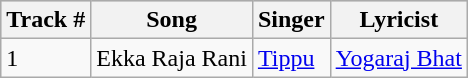<table class="wikitable">
<tr style="background:#cccccf; text-align:center;">
<th>Track #</th>
<th>Song</th>
<th>Singer</th>
<th>Lyricist</th>
</tr>
<tr>
<td>1</td>
<td>Ekka Raja Rani</td>
<td><a href='#'>Tippu</a></td>
<td><a href='#'>Yogaraj Bhat</a></td>
</tr>
</table>
